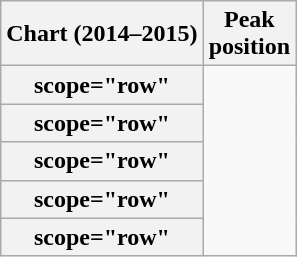<table class="wikitable plainrowheaders sortable" style="text-align:center">
<tr>
<th scope="col">Chart (2014–2015)</th>
<th scope="col">Peak<br>position</th>
</tr>
<tr>
<th>scope="row"</th>
</tr>
<tr>
<th>scope="row"</th>
</tr>
<tr>
<th>scope="row"</th>
</tr>
<tr>
<th>scope="row"</th>
</tr>
<tr>
<th>scope="row"</th>
</tr>
</table>
